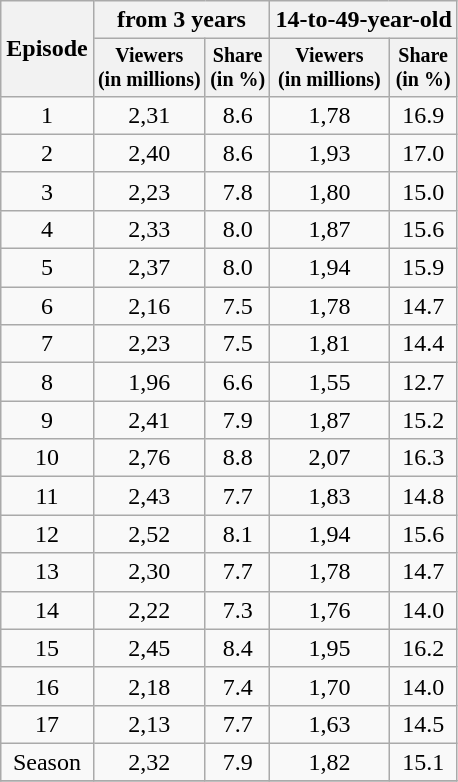<table class="wikitable" style="text-align:center">
<tr>
<th align="center" rowspan=2>Episode</th>
<th align="center" colspan=2>from 3 years</th>
<th align="center" colspan=2>14-to-49-year-old</th>
</tr>
<tr>
<th style="font-size:smaller">Viewers<br>(in millions)</th>
<th style="font-size:smaller">Share<br>(in %)</th>
<th style="font-size:smaller">Viewers<br>(in millions)</th>
<th style="font-size:smaller">Share<br>(in %)</th>
</tr>
<tr>
<td>1</td>
<td>2,31</td>
<td>8.6</td>
<td>1,78</td>
<td>16.9</td>
</tr>
<tr>
<td>2</td>
<td>2,40</td>
<td>8.6</td>
<td>1,93</td>
<td>17.0</td>
</tr>
<tr>
<td>3</td>
<td>2,23</td>
<td>7.8</td>
<td>1,80</td>
<td>15.0</td>
</tr>
<tr>
<td>4</td>
<td>2,33</td>
<td>8.0</td>
<td>1,87</td>
<td>15.6</td>
</tr>
<tr>
<td>5</td>
<td>2,37</td>
<td>8.0</td>
<td>1,94</td>
<td>15.9</td>
</tr>
<tr>
<td>6</td>
<td>2,16</td>
<td>7.5</td>
<td>1,78</td>
<td>14.7</td>
</tr>
<tr>
<td>7</td>
<td>2,23</td>
<td>7.5</td>
<td>1,81</td>
<td>14.4</td>
</tr>
<tr>
<td>8</td>
<td>1,96</td>
<td>6.6</td>
<td>1,55</td>
<td>12.7</td>
</tr>
<tr>
<td>9</td>
<td>2,41</td>
<td>7.9</td>
<td>1,87</td>
<td>15.2</td>
</tr>
<tr>
<td>10</td>
<td>2,76</td>
<td>8.8</td>
<td>2,07</td>
<td>16.3</td>
</tr>
<tr>
<td>11</td>
<td>2,43</td>
<td>7.7</td>
<td>1,83</td>
<td>14.8</td>
</tr>
<tr>
<td>12</td>
<td>2,52</td>
<td>8.1</td>
<td>1,94</td>
<td>15.6</td>
</tr>
<tr>
<td>13</td>
<td>2,30</td>
<td>7.7</td>
<td>1,78</td>
<td>14.7</td>
</tr>
<tr>
<td>14</td>
<td>2,22</td>
<td>7.3</td>
<td>1,76</td>
<td>14.0</td>
</tr>
<tr>
<td>15</td>
<td>2,45</td>
<td>8.4</td>
<td>1,95</td>
<td>16.2</td>
</tr>
<tr>
<td>16</td>
<td>2,18</td>
<td>7.4</td>
<td>1,70</td>
<td>14.0</td>
</tr>
<tr>
<td>17</td>
<td>2,13</td>
<td>7.7</td>
<td>1,63</td>
<td>14.5</td>
</tr>
<tr>
<td>Season</td>
<td>2,32</td>
<td>7.9</td>
<td>1,82</td>
<td>15.1</td>
</tr>
<tr>
</tr>
</table>
